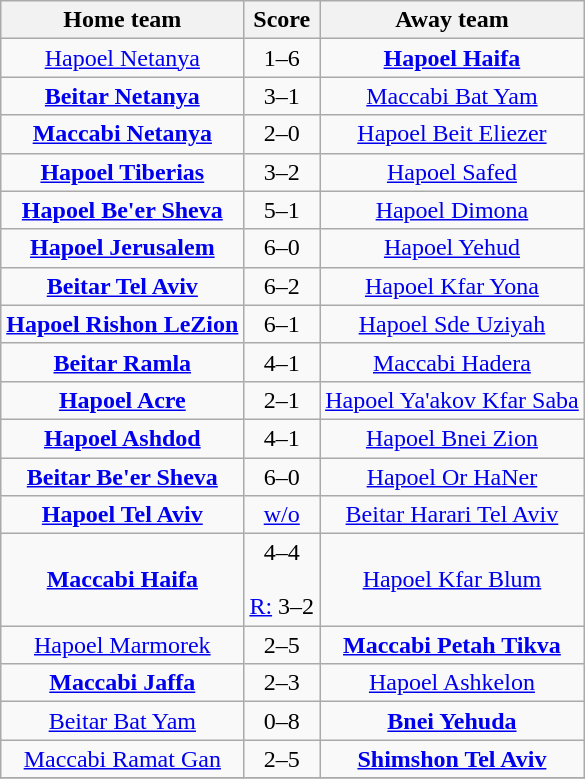<table class="wikitable" style="text-align:center">
<tr>
<th>Home team</th>
<th>Score</th>
<th>Away team</th>
</tr>
<tr>
<td><a href='#'>Hapoel Netanya</a></td>
<td>1–6 <br></td>
<td><strong><a href='#'>Hapoel Haifa</a></strong></td>
</tr>
<tr>
<td><strong><a href='#'>Beitar Netanya</a></strong></td>
<td>3–1</td>
<td><a href='#'>Maccabi Bat Yam</a></td>
</tr>
<tr>
<td><strong><a href='#'>Maccabi Netanya</a></strong></td>
<td>2–0</td>
<td><a href='#'>Hapoel Beit Eliezer</a></td>
</tr>
<tr>
<td><strong><a href='#'>Hapoel Tiberias</a></strong></td>
<td>3–2</td>
<td><a href='#'>Hapoel Safed</a></td>
</tr>
<tr>
<td><strong><a href='#'>Hapoel Be'er Sheva</a></strong></td>
<td>5–1</td>
<td><a href='#'>Hapoel Dimona</a></td>
</tr>
<tr>
<td><strong><a href='#'>Hapoel Jerusalem</a></strong></td>
<td>6–0</td>
<td><a href='#'>Hapoel Yehud</a></td>
</tr>
<tr>
<td><strong><a href='#'>Beitar Tel Aviv</a></strong></td>
<td>6–2</td>
<td><a href='#'>Hapoel Kfar Yona</a></td>
</tr>
<tr>
<td><strong><a href='#'>Hapoel Rishon LeZion</a></strong></td>
<td>6–1</td>
<td><a href='#'>Hapoel Sde Uziyah</a></td>
</tr>
<tr>
<td><strong><a href='#'>Beitar Ramla</a></strong></td>
<td>4–1</td>
<td><a href='#'>Maccabi Hadera</a></td>
</tr>
<tr>
<td><strong><a href='#'>Hapoel Acre</a></strong></td>
<td>2–1</td>
<td><a href='#'>Hapoel Ya'akov Kfar Saba</a></td>
</tr>
<tr>
<td><strong><a href='#'>Hapoel Ashdod</a></strong></td>
<td>4–1</td>
<td><a href='#'>Hapoel Bnei Zion</a></td>
</tr>
<tr>
<td><strong><a href='#'>Beitar Be'er Sheva</a></strong></td>
<td>6–0</td>
<td><a href='#'>Hapoel Or HaNer</a></td>
</tr>
<tr>
<td><strong><a href='#'>Hapoel Tel Aviv</a></strong></td>
<td><a href='#'>w/o</a> <br></td>
<td><a href='#'>Beitar Harari Tel Aviv</a></td>
</tr>
<tr>
<td><strong><a href='#'>Maccabi Haifa</a></strong></td>
<td>4–4  <br> <br><a href='#'>R:</a> 3–2</td>
<td><a href='#'>Hapoel Kfar Blum</a></td>
</tr>
<tr>
<td><a href='#'>Hapoel Marmorek</a></td>
<td>2–5 <br></td>
<td><strong><a href='#'>Maccabi Petah Tikva</a></strong></td>
</tr>
<tr>
<td><strong><a href='#'>Maccabi Jaffa</a></strong></td>
<td>2–3 <br></td>
<td><a href='#'>Hapoel Ashkelon</a></td>
</tr>
<tr>
<td><a href='#'>Beitar Bat Yam</a></td>
<td>0–8</td>
<td><strong><a href='#'>Bnei Yehuda</a></strong></td>
</tr>
<tr>
<td><a href='#'>Maccabi Ramat Gan</a></td>
<td>2–5</td>
<td><strong><a href='#'>Shimshon Tel Aviv</a></strong></td>
</tr>
<tr>
</tr>
</table>
